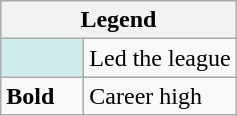<table class="wikitable mw-collapsible">
<tr>
<th colspan="2">Legend</th>
</tr>
<tr>
<td style="background:#cfecec; width:3em;"></td>
<td>Led the league</td>
</tr>
<tr>
<td><strong>Bold</strong></td>
<td>Career high</td>
</tr>
</table>
